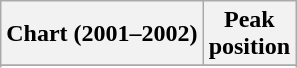<table class="wikitable sortable plainrowheaders" style="text-align:center">
<tr>
<th>Chart (2001–2002)</th>
<th>Peak<br>position</th>
</tr>
<tr>
</tr>
<tr>
</tr>
<tr>
</tr>
<tr>
</tr>
<tr>
</tr>
</table>
